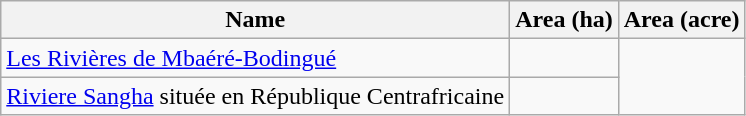<table class="wikitable sortable">
<tr>
<th scope="col" align=left>Name</th>
<th scope="col">Area (ha)</th>
<th scope="col">Area (acre)</th>
</tr>
<tr ---->
<td><a href='#'>Les Rivières de Mbaéré-Bodingué</a></td>
<td></td>
</tr>
<tr ---->
<td><a href='#'>Riviere Sangha</a> située en République Centrafricaine</td>
<td></td>
</tr>
</table>
